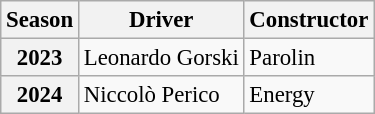<table class="wikitable" style="font-size: 95%;">
<tr>
<th>Season</th>
<th>Driver</th>
<th>Constructor</th>
</tr>
<tr>
<th>2023</th>
<td> Leonardo Gorski</td>
<td>Parolin</td>
</tr>
<tr>
<th>2024</th>
<td> Niccolò Perico</td>
<td>Energy</td>
</tr>
</table>
